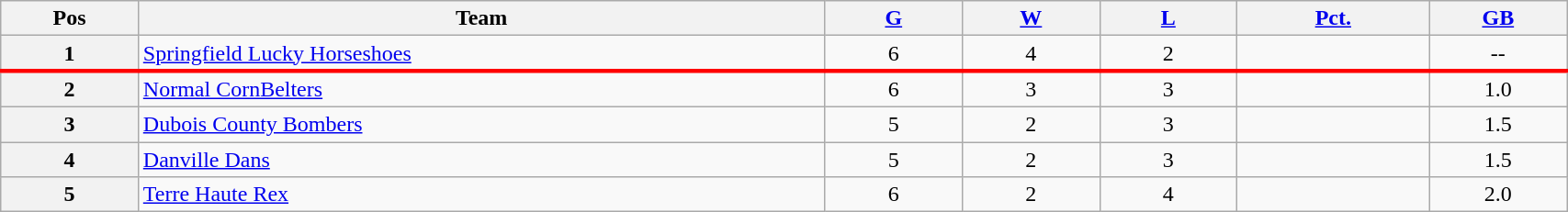<table class="wikitable plainrowheaders" width="90%" style="text-align:center;">
<tr>
<th scope="col" width="5%">Pos</th>
<th scope="col" width="25%">Team</th>
<th scope="col" width="5%"><a href='#'>G</a></th>
<th scope="col" width="5%"><a href='#'>W</a></th>
<th scope="col" width="5%"><a href='#'>L</a></th>
<th scope="col" width="7%"><a href='#'>Pct.</a></th>
<th scope="col" width="5%"><a href='#'>GB</a></th>
</tr>
<tr>
<th>1</th>
<td style="text-align:left;"><a href='#'>Springfield Lucky Horseshoes</a></td>
<td>6</td>
<td>4</td>
<td>2</td>
<td></td>
<td>--</td>
</tr>
<tr>
</tr>
<tr |- style="border-top:3px solid red;">
<th>2</th>
<td style="text-align:left;"><a href='#'>Normal CornBelters</a></td>
<td>6</td>
<td>3</td>
<td>3</td>
<td></td>
<td>1.0</td>
</tr>
<tr>
<th>3</th>
<td style="text-align:left;"><a href='#'>Dubois County Bombers</a></td>
<td>5</td>
<td>2</td>
<td>3</td>
<td></td>
<td>1.5</td>
</tr>
<tr>
<th>4</th>
<td style="text-align:left;"><a href='#'>Danville Dans</a></td>
<td>5</td>
<td>2</td>
<td>3</td>
<td></td>
<td>1.5</td>
</tr>
<tr>
<th>5</th>
<td style="text-align:left;"><a href='#'>Terre Haute Rex</a></td>
<td>6</td>
<td>2</td>
<td>4</td>
<td></td>
<td>2.0</td>
</tr>
</table>
